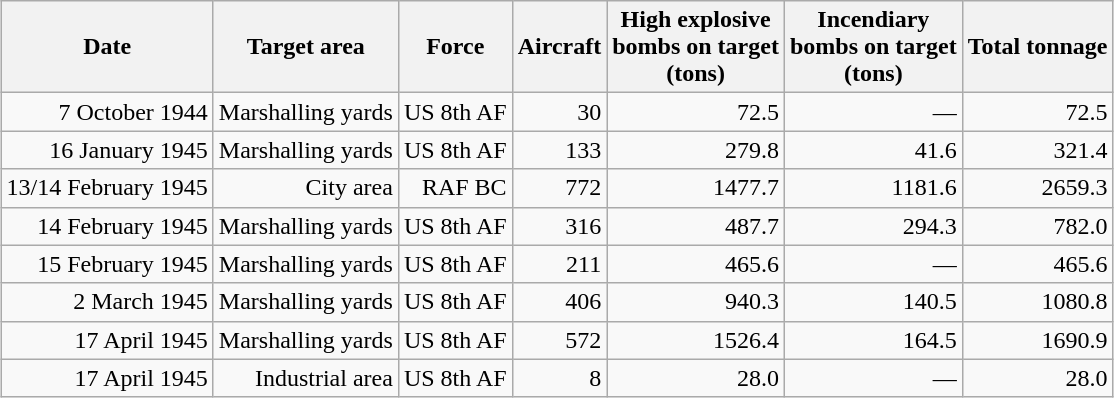<table class="wikitable sortable" style="text-align:right;margin:0 auto 0 auto;">
<tr>
<th>Date</th>
<th>Target area</th>
<th>Force</th>
<th>Aircraft</th>
<th>High explosive<br>bombs on target<br>(tons)</th>
<th>Incendiary<br>bombs on target<br>(tons)</th>
<th>Total tonnage</th>
</tr>
<tr>
<td>7 October 1944</td>
<td>Marshalling yards</td>
<td>US 8th AF</td>
<td>30</td>
<td>72.5</td>
<td>—</td>
<td>72.5</td>
</tr>
<tr>
<td>16 January 1945</td>
<td>Marshalling yards</td>
<td>US 8th AF</td>
<td>133</td>
<td>279.8</td>
<td>41.6</td>
<td>321.4</td>
</tr>
<tr>
<td>13/14 February 1945</td>
<td>City area</td>
<td>RAF BC</td>
<td>772</td>
<td>1477.7</td>
<td>1181.6</td>
<td>2659.3</td>
</tr>
<tr>
<td>14 February 1945</td>
<td>Marshalling yards</td>
<td>US 8th AF</td>
<td>316</td>
<td>487.7</td>
<td>294.3</td>
<td>782.0</td>
</tr>
<tr>
<td>15 February 1945</td>
<td>Marshalling yards</td>
<td>US 8th AF</td>
<td>211</td>
<td>465.6</td>
<td>—</td>
<td>465.6</td>
</tr>
<tr>
<td>2 March 1945</td>
<td>Marshalling yards</td>
<td>US 8th AF</td>
<td>406</td>
<td>940.3</td>
<td>140.5</td>
<td>1080.8</td>
</tr>
<tr>
<td>17 April 1945</td>
<td>Marshalling yards</td>
<td>US 8th AF</td>
<td>572</td>
<td>1526.4</td>
<td>164.5</td>
<td>1690.9</td>
</tr>
<tr>
<td>17 April 1945</td>
<td>Industrial area</td>
<td>US 8th AF</td>
<td>8</td>
<td>28.0</td>
<td>—</td>
<td>28.0</td>
</tr>
</table>
